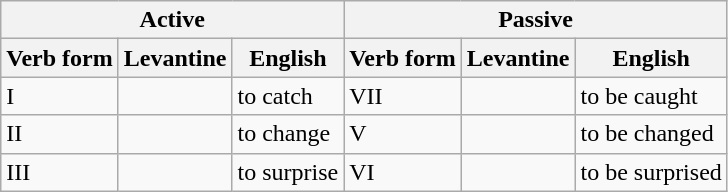<table class="wikitable">
<tr>
<th colspan="3">Active</th>
<th colspan="3">Passive</th>
</tr>
<tr>
<th>Verb form</th>
<th>Levantine</th>
<th>English</th>
<th>Verb form</th>
<th>Levantine</th>
<th>English</th>
</tr>
<tr>
<td>I</td>
<td> </td>
<td>to catch</td>
<td>VII</td>
<td> </td>
<td>to be caught</td>
</tr>
<tr>
<td>II</td>
<td> </td>
<td>to change</td>
<td>V</td>
<td> </td>
<td>to be changed</td>
</tr>
<tr>
<td>III</td>
<td> </td>
<td>to surprise</td>
<td>VI</td>
<td> </td>
<td>to be surprised</td>
</tr>
</table>
